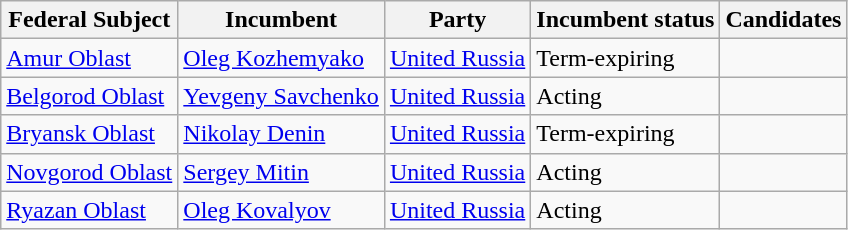<table class="wikitable sortable">
<tr>
<th>Federal Subject</th>
<th>Incumbent</th>
<th>Party</th>
<th>Incumbent status</th>
<th>Candidates</th>
</tr>
<tr>
<td><a href='#'>Amur Oblast</a></td>
<td><a href='#'>Oleg Kozhemyako</a></td>
<td><a href='#'>United Russia</a></td>
<td>Term-expiring</td>
<td></td>
</tr>
<tr>
<td><a href='#'>Belgorod Oblast</a></td>
<td><a href='#'>Yevgeny Savchenko</a></td>
<td><a href='#'>United Russia</a></td>
<td>Acting</td>
<td></td>
</tr>
<tr>
<td><a href='#'>Bryansk Oblast</a></td>
<td><a href='#'>Nikolay Denin</a></td>
<td><a href='#'>United Russia</a></td>
<td>Term-expiring</td>
<td></td>
</tr>
<tr>
<td><a href='#'>Novgorod Oblast</a></td>
<td><a href='#'>Sergey Mitin</a></td>
<td><a href='#'>United Russia</a></td>
<td>Acting</td>
<td></td>
</tr>
<tr>
<td><a href='#'>Ryazan Oblast</a></td>
<td><a href='#'>Oleg Kovalyov</a></td>
<td><a href='#'>United Russia</a></td>
<td>Acting</td>
<td></td>
</tr>
</table>
